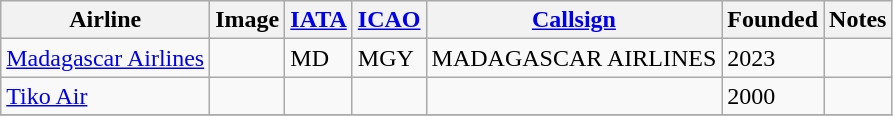<table class="wikitable sortable">
<tr valign="middle">
<th>Airline</th>
<th class="unsortable">Image</th>
<th><a href='#'>IATA</a></th>
<th><a href='#'>ICAO</a></th>
<th><a href='#'>Callsign</a></th>
<th>Founded</th>
<th class="unsortable">Notes</th>
</tr>
<tr>
<td><a href='#'>Madagascar Airlines</a></td>
<td></td>
<td>MD</td>
<td>MGY</td>
<td>MADAGASCAR AIRLINES</td>
<td>2023</td>
<td></td>
</tr>
<tr>
<td><a href='#'>Tiko Air</a></td>
<td></td>
<td></td>
<td></td>
<td></td>
<td>2000</td>
<td></td>
</tr>
<tr>
</tr>
</table>
